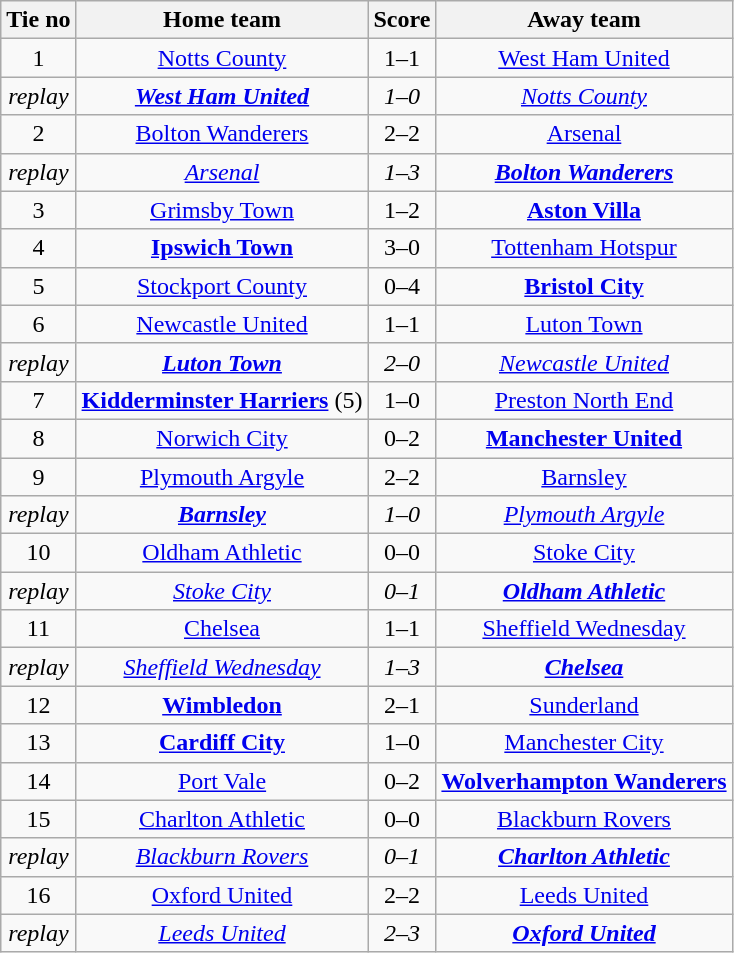<table class="wikitable" style="text-align: center">
<tr>
<th>Tie no</th>
<th>Home team</th>
<th>Score</th>
<th>Away team</th>
</tr>
<tr>
<td>1</td>
<td><a href='#'>Notts County</a></td>
<td>1–1</td>
<td><a href='#'>West Ham United</a></td>
</tr>
<tr>
<td><em>replay</em></td>
<td><strong><em><a href='#'>West Ham United</a></em></strong></td>
<td><em>1–0</em></td>
<td><em><a href='#'>Notts County</a></em></td>
</tr>
<tr>
<td>2</td>
<td><a href='#'>Bolton Wanderers</a></td>
<td>2–2</td>
<td><a href='#'>Arsenal</a></td>
</tr>
<tr>
<td><em>replay</em></td>
<td><em><a href='#'>Arsenal</a></em></td>
<td><em>1–3</em></td>
<td><strong><em><a href='#'>Bolton Wanderers</a></em></strong></td>
</tr>
<tr>
<td>3</td>
<td><a href='#'>Grimsby Town</a></td>
<td>1–2</td>
<td><strong><a href='#'>Aston Villa</a></strong></td>
</tr>
<tr>
<td>4</td>
<td><strong><a href='#'>Ipswich Town</a></strong></td>
<td>3–0</td>
<td><a href='#'>Tottenham Hotspur</a></td>
</tr>
<tr>
<td>5</td>
<td><a href='#'>Stockport County</a></td>
<td>0–4</td>
<td><strong><a href='#'>Bristol City</a></strong></td>
</tr>
<tr>
<td>6</td>
<td><a href='#'>Newcastle United</a></td>
<td>1–1</td>
<td><a href='#'>Luton Town</a></td>
</tr>
<tr>
<td><em>replay</em></td>
<td><strong><em><a href='#'>Luton Town</a></em></strong></td>
<td><em>2–0</em></td>
<td><em><a href='#'>Newcastle United</a></em></td>
</tr>
<tr>
<td>7</td>
<td><strong><a href='#'>Kidderminster Harriers</a></strong> (5)</td>
<td>1–0</td>
<td><a href='#'>Preston North End</a></td>
</tr>
<tr>
<td>8</td>
<td><a href='#'>Norwich City</a></td>
<td>0–2</td>
<td><strong><a href='#'>Manchester United</a></strong></td>
</tr>
<tr>
<td>9</td>
<td><a href='#'>Plymouth Argyle</a></td>
<td>2–2</td>
<td><a href='#'>Barnsley</a></td>
</tr>
<tr>
<td><em>replay</em></td>
<td><strong><em><a href='#'>Barnsley</a></em></strong></td>
<td><em>1–0</em></td>
<td><em><a href='#'>Plymouth Argyle</a></em></td>
</tr>
<tr>
<td>10</td>
<td><a href='#'>Oldham Athletic</a></td>
<td>0–0</td>
<td><a href='#'>Stoke City</a></td>
</tr>
<tr>
<td><em>replay</em></td>
<td><em><a href='#'>Stoke City</a></em></td>
<td><em>0–1</em></td>
<td><strong><em><a href='#'>Oldham Athletic</a></em></strong></td>
</tr>
<tr>
<td>11</td>
<td><a href='#'>Chelsea</a></td>
<td>1–1</td>
<td><a href='#'>Sheffield Wednesday</a></td>
</tr>
<tr>
<td><em>replay</em></td>
<td><em><a href='#'>Sheffield Wednesday</a></em></td>
<td><em>1–3</em></td>
<td><strong><em><a href='#'>Chelsea</a></em></strong></td>
</tr>
<tr>
<td>12</td>
<td><strong><a href='#'>Wimbledon</a></strong></td>
<td>2–1</td>
<td><a href='#'>Sunderland</a></td>
</tr>
<tr>
<td>13</td>
<td><strong><a href='#'>Cardiff City</a></strong></td>
<td>1–0</td>
<td><a href='#'>Manchester City</a></td>
</tr>
<tr>
<td>14</td>
<td><a href='#'>Port Vale</a></td>
<td>0–2</td>
<td><strong><a href='#'>Wolverhampton Wanderers</a></strong></td>
</tr>
<tr>
<td>15</td>
<td><a href='#'>Charlton Athletic</a></td>
<td>0–0</td>
<td><a href='#'>Blackburn Rovers</a></td>
</tr>
<tr>
<td><em>replay</em></td>
<td><em><a href='#'>Blackburn Rovers</a></em></td>
<td><em>0–1</em></td>
<td><strong><em><a href='#'>Charlton Athletic</a></em></strong></td>
</tr>
<tr>
<td>16</td>
<td><a href='#'>Oxford United</a></td>
<td>2–2</td>
<td><a href='#'>Leeds United</a></td>
</tr>
<tr>
<td><em>replay</em></td>
<td><em><a href='#'>Leeds United</a></em></td>
<td><em>2–3</em></td>
<td><strong><em><a href='#'>Oxford United</a></em></strong></td>
</tr>
</table>
